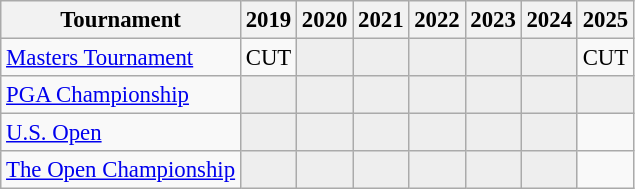<table class="wikitable" style="font-size:95%;text-align:center;">
<tr>
<th>Tournament</th>
<th>2019</th>
<th>2020</th>
<th>2021</th>
<th>2022</th>
<th>2023</th>
<th>2024</th>
<th>2025</th>
</tr>
<tr>
<td align=left><a href='#'>Masters Tournament</a></td>
<td>CUT</td>
<td style="background:#eeeeee;"></td>
<td style="background:#eeeeee;"></td>
<td style="background:#eeeeee;"></td>
<td style="background:#eeeeee;"></td>
<td style="background:#eeeeee;"></td>
<td>CUT</td>
</tr>
<tr>
<td align=left><a href='#'>PGA Championship</a></td>
<td style="background:#eeeeee;"></td>
<td style="background:#eeeeee;"></td>
<td style="background:#eeeeee;"></td>
<td style="background:#eeeeee;"></td>
<td style="background:#eeeeee;"></td>
<td style="background:#eeeeee;"></td>
<td style="background:#eeeeee;"></td>
</tr>
<tr>
<td align=left><a href='#'>U.S. Open</a></td>
<td style="background:#eeeeee;"></td>
<td style="background:#eeeeee;"></td>
<td style="background:#eeeeee;"></td>
<td style="background:#eeeeee;"></td>
<td style="background:#eeeeee;"></td>
<td style="background:#eeeeee;"></td>
<td></td>
</tr>
<tr>
<td align=left><a href='#'>The Open Championship</a></td>
<td style="background:#eeeeee;"></td>
<td style="background:#eeeeee;"></td>
<td style="background:#eeeeee;"></td>
<td style="background:#eeeeee;"></td>
<td style="background:#eeeeee;"></td>
<td style="background:#eeeeee;"></td>
<td></td>
</tr>
</table>
